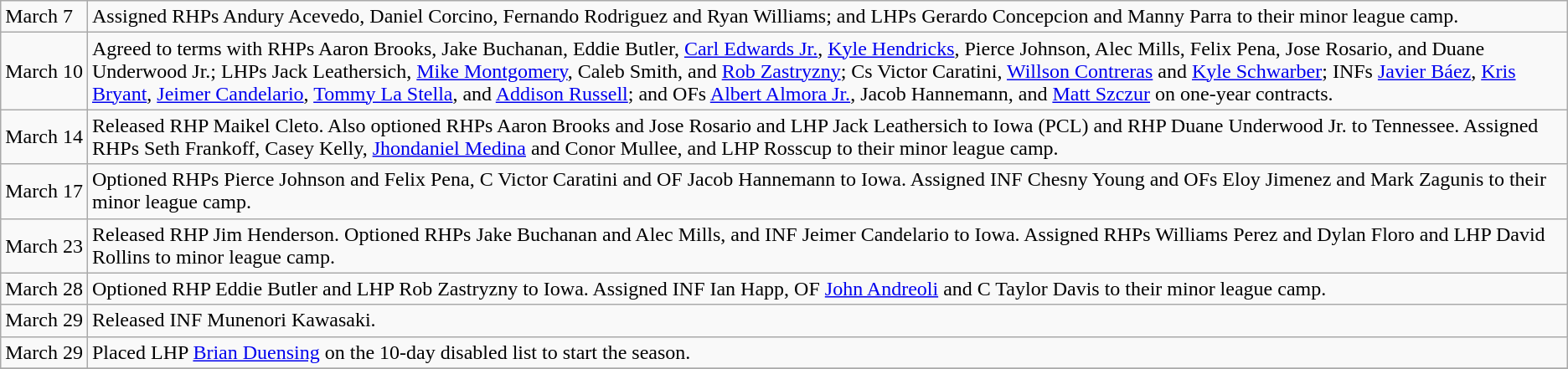<table class="wikitable">
<tr>
<td>March 7</td>
<td>Assigned RHPs Andury Acevedo, Daniel Corcino, Fernando Rodriguez and Ryan Williams; and LHPs Gerardo Concepcion and Manny Parra to their minor league camp.</td>
</tr>
<tr>
<td>March 10</td>
<td>Agreed to terms with RHPs Aaron Brooks, Jake Buchanan, Eddie Butler, <a href='#'>Carl Edwards Jr.</a>, <a href='#'>Kyle Hendricks</a>, Pierce Johnson, Alec Mills, Felix Pena, Jose Rosario, and Duane Underwood Jr.; LHPs Jack Leathersich, <a href='#'>Mike Montgomery</a>, Caleb Smith, and <a href='#'>Rob Zastryzny</a>; Cs Victor Caratini, <a href='#'>Willson Contreras</a> and <a href='#'>Kyle Schwarber</a>; INFs <a href='#'>Javier Báez</a>, <a href='#'>Kris Bryant</a>, <a href='#'>Jeimer Candelario</a>, <a href='#'>Tommy La Stella</a>, and <a href='#'>Addison Russell</a>; and OFs <a href='#'>Albert Almora Jr.</a>, Jacob Hannemann, and <a href='#'>Matt Szczur</a> on one-year contracts.</td>
</tr>
<tr>
<td>March 14</td>
<td>Released RHP Maikel Cleto. Also optioned RHPs Aaron Brooks and Jose Rosario and LHP Jack Leathersich to Iowa (PCL) and RHP Duane Underwood Jr. to Tennessee. Assigned RHPs Seth Frankoff, Casey Kelly, <a href='#'>Jhondaniel Medina</a> and Conor Mullee, and LHP Rosscup to their minor league camp.</td>
</tr>
<tr>
<td>March 17</td>
<td>Optioned RHPs Pierce Johnson and Felix Pena, C Victor Caratini and OF Jacob Hannemann to Iowa. Assigned INF Chesny Young and OFs Eloy Jimenez and Mark Zagunis to their minor league camp.</td>
</tr>
<tr>
<td>March 23</td>
<td>Released RHP Jim Henderson. Optioned RHPs Jake Buchanan and Alec Mills, and INF Jeimer Candelario to Iowa. Assigned RHPs Williams Perez and Dylan Floro and LHP David Rollins to minor league camp.</td>
</tr>
<tr>
<td>March 28</td>
<td>Optioned RHP Eddie Butler and LHP Rob Zastryzny to Iowa. Assigned INF Ian Happ, OF <a href='#'>John Andreoli</a> and C Taylor Davis to their minor league camp.</td>
</tr>
<tr>
<td>March 29</td>
<td>Released INF Munenori Kawasaki.</td>
</tr>
<tr>
<td>March 29</td>
<td>Placed LHP <a href='#'>Brian Duensing</a> on the 10-day disabled list to start the season.</td>
</tr>
<tr>
</tr>
</table>
